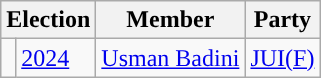<table class="wikitable">
<tr>
<th colspan="2">Election</th>
<th>Member</th>
<th>Party</th>
</tr>
<tr>
<td style="background-color: "></td>
<td><a href='#'>2024</a></td>
<td><a href='#'>Usman Badini</a></td>
<td><a href='#'>JUI(F)</a></td>
</tr>
</table>
